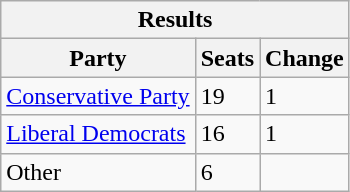<table class="wikitable">
<tr>
<th colspan="3">Results</th>
</tr>
<tr>
<th>Party</th>
<th>Seats</th>
<th>Change</th>
</tr>
<tr>
<td><a href='#'>Conservative Party</a></td>
<td>19</td>
<td> 1</td>
</tr>
<tr>
<td><a href='#'>Liberal Democrats</a></td>
<td>16</td>
<td>1</td>
</tr>
<tr>
<td>Other</td>
<td>6</td>
<td></td>
</tr>
</table>
